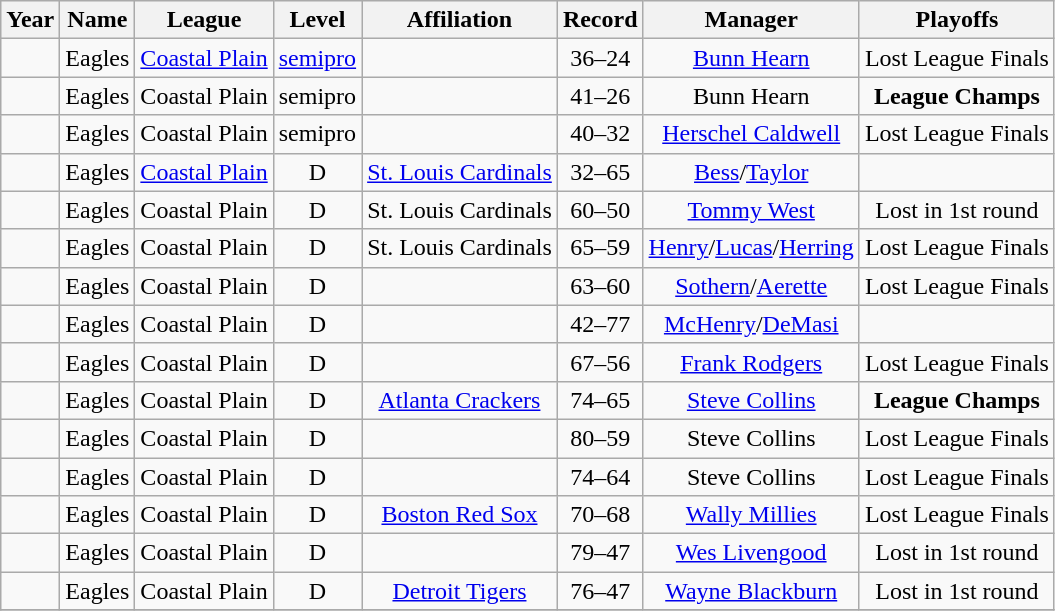<table class="wikitable sortable">
<tr style="background: #F2F2F2;">
<th>Year</th>
<th>Name</th>
<th>League</th>
<th>Level</th>
<th>Affiliation</th>
<th>Record</th>
<th>Manager</th>
<th>Playoffs</th>
</tr>
<tr align=center>
<td></td>
<td>Eagles</td>
<td><a href='#'>Coastal Plain</a></td>
<td><a href='#'>semipro</a></td>
<td></td>
<td>36–24</td>
<td><a href='#'>Bunn Hearn</a></td>
<td>Lost League Finals</td>
</tr>
<tr align=center>
<td></td>
<td>Eagles</td>
<td>Coastal Plain</td>
<td>semipro</td>
<td></td>
<td>41–26</td>
<td>Bunn Hearn</td>
<td><strong>League Champs</strong></td>
</tr>
<tr align=center>
<td></td>
<td>Eagles</td>
<td>Coastal Plain</td>
<td>semipro</td>
<td></td>
<td>40–32</td>
<td><a href='#'>Herschel Caldwell</a></td>
<td>Lost League Finals</td>
</tr>
<tr align=center>
<td></td>
<td>Eagles</td>
<td><a href='#'>Coastal Plain</a></td>
<td>D</td>
<td><a href='#'>St. Louis Cardinals</a></td>
<td>32–65</td>
<td><a href='#'>Bess</a>/<a href='#'>Taylor</a></td>
<td></td>
</tr>
<tr align=center>
<td></td>
<td>Eagles</td>
<td>Coastal Plain</td>
<td>D</td>
<td>St. Louis Cardinals</td>
<td>60–50</td>
<td><a href='#'>Tommy West</a></td>
<td>Lost in 1st round</td>
</tr>
<tr align=center>
<td></td>
<td>Eagles</td>
<td>Coastal Plain</td>
<td>D</td>
<td>St. Louis Cardinals</td>
<td>65–59</td>
<td><a href='#'>Henry</a>/<a href='#'>Lucas</a>/<a href='#'>Herring</a></td>
<td>Lost League Finals</td>
</tr>
<tr align=center>
<td></td>
<td>Eagles</td>
<td>Coastal Plain</td>
<td>D</td>
<td></td>
<td>63–60</td>
<td><a href='#'>Sothern</a>/<a href='#'>Aerette</a></td>
<td>Lost League Finals</td>
</tr>
<tr align=center>
<td></td>
<td>Eagles</td>
<td>Coastal Plain</td>
<td>D</td>
<td></td>
<td>42–77</td>
<td><a href='#'>McHenry</a>/<a href='#'>DeMasi</a></td>
<td></td>
</tr>
<tr align=center>
<td></td>
<td>Eagles</td>
<td>Coastal Plain</td>
<td>D</td>
<td></td>
<td>67–56</td>
<td><a href='#'>Frank Rodgers</a></td>
<td>Lost League Finals</td>
</tr>
<tr align=center>
<td></td>
<td>Eagles</td>
<td>Coastal Plain</td>
<td>D</td>
<td><a href='#'>Atlanta Crackers</a></td>
<td>74–65</td>
<td><a href='#'>Steve Collins</a></td>
<td><strong>League Champs</strong></td>
</tr>
<tr align=center>
<td></td>
<td>Eagles</td>
<td>Coastal Plain</td>
<td>D</td>
<td></td>
<td>80–59</td>
<td>Steve Collins</td>
<td>Lost League Finals</td>
</tr>
<tr align=center>
<td></td>
<td>Eagles</td>
<td>Coastal Plain</td>
<td>D</td>
<td></td>
<td>74–64</td>
<td>Steve Collins</td>
<td>Lost League Finals</td>
</tr>
<tr align=center>
<td></td>
<td>Eagles</td>
<td>Coastal Plain</td>
<td>D</td>
<td><a href='#'>Boston Red Sox</a></td>
<td>70–68</td>
<td><a href='#'>Wally Millies</a></td>
<td>Lost League Finals</td>
</tr>
<tr align=center>
<td></td>
<td>Eagles</td>
<td>Coastal Plain</td>
<td>D</td>
<td></td>
<td>79–47</td>
<td><a href='#'>Wes Livengood</a></td>
<td>Lost in 1st round</td>
</tr>
<tr align=center>
<td></td>
<td>Eagles</td>
<td>Coastal Plain</td>
<td>D</td>
<td><a href='#'>Detroit Tigers</a></td>
<td>76–47</td>
<td><a href='#'>Wayne Blackburn</a></td>
<td>Lost in 1st round</td>
</tr>
<tr align=center>
</tr>
</table>
